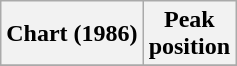<table class="wikitable sortable plainrowheaders">
<tr>
<th scope="col">Chart (1986)</th>
<th scope="col">Peak<br>position</th>
</tr>
<tr>
</tr>
</table>
